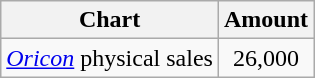<table class="wikitable">
<tr>
<th>Chart</th>
<th>Amount</th>
</tr>
<tr>
<td><em><a href='#'>Oricon</a></em> physical sales</td>
<td align="center">26,000</td>
</tr>
</table>
